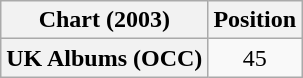<table class="wikitable plainrowheaders" style="text-align:center">
<tr>
<th>Chart (2003)</th>
<th>Position</th>
</tr>
<tr>
<th scope="row">UK Albums (OCC)</th>
<td>45</td>
</tr>
</table>
